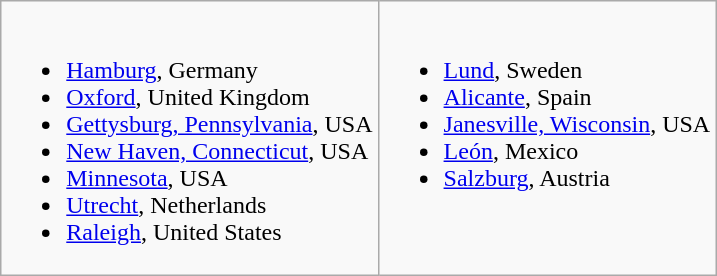<table class="wikitable">
<tr valign="top">
<td><br><ul><li> <a href='#'>Hamburg</a>, Germany</li><li> <a href='#'>Oxford</a>, United Kingdom</li><li> <a href='#'>Gettysburg, Pennsylvania</a>, USA</li><li> <a href='#'>New Haven, Connecticut</a>, USA</li><li> <a href='#'>Minnesota</a>, USA</li><li> <a href='#'>Utrecht</a>, Netherlands</li><li> <a href='#'>Raleigh</a>, United States</li></ul></td>
<td><br><ul><li> <a href='#'>Lund</a>, Sweden</li><li> <a href='#'>Alicante</a>, Spain</li><li> <a href='#'>Janesville, Wisconsin</a>, USA</li><li> <a href='#'>León</a>, Mexico</li><li> <a href='#'>Salzburg</a>, Austria</li></ul></td>
</tr>
</table>
